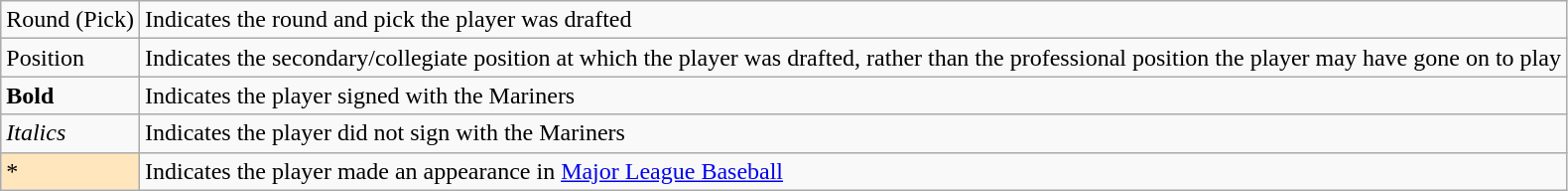<table class="wikitable" border="1">
<tr>
<td>Round (Pick)</td>
<td>Indicates the round and pick the player was drafted</td>
</tr>
<tr>
<td>Position</td>
<td>Indicates the secondary/collegiate position at which the player was drafted, rather than the professional position the player may have gone on to play</td>
</tr>
<tr>
<td><strong>Bold</strong></td>
<td>Indicates the player signed with the Mariners</td>
</tr>
<tr>
<td><em>Italics</em></td>
<td>Indicates the player did not sign with the Mariners</td>
</tr>
<tr>
<td style="background-color: #FFE6BD">*</td>
<td>Indicates the player made an appearance in <a href='#'>Major League Baseball</a></td>
</tr>
</table>
